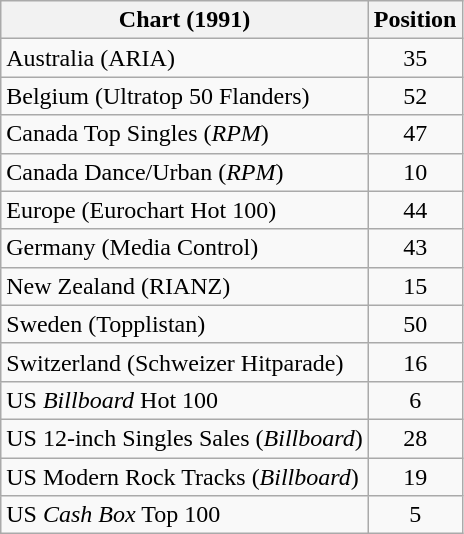<table class="wikitable sortable">
<tr>
<th>Chart (1991)</th>
<th>Position</th>
</tr>
<tr>
<td>Australia (ARIA)</td>
<td align="center">35</td>
</tr>
<tr>
<td>Belgium (Ultratop 50 Flanders)</td>
<td align="center">52</td>
</tr>
<tr>
<td>Canada Top Singles (<em>RPM</em>)</td>
<td align="center">47</td>
</tr>
<tr>
<td>Canada Dance/Urban (<em>RPM</em>)</td>
<td align="center">10</td>
</tr>
<tr>
<td>Europe (Eurochart Hot 100)</td>
<td align="center">44</td>
</tr>
<tr>
<td>Germany (Media Control)</td>
<td align="center">43</td>
</tr>
<tr>
<td>New Zealand (RIANZ)</td>
<td align="center">15</td>
</tr>
<tr>
<td>Sweden (Topplistan)</td>
<td align="center">50</td>
</tr>
<tr>
<td>Switzerland (Schweizer Hitparade)</td>
<td align="center">16</td>
</tr>
<tr>
<td>US <em>Billboard</em> Hot 100</td>
<td align="center">6</td>
</tr>
<tr>
<td>US 12-inch Singles Sales (<em>Billboard</em>)</td>
<td align="center">28</td>
</tr>
<tr>
<td>US Modern Rock Tracks (<em>Billboard</em>)</td>
<td align="center">19</td>
</tr>
<tr>
<td>US <em>Cash Box</em> Top 100</td>
<td align="center">5</td>
</tr>
</table>
